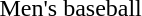<table>
<tr>
<td>Men's baseball</td>
<td></td>
<td></td>
<td></td>
</tr>
</table>
